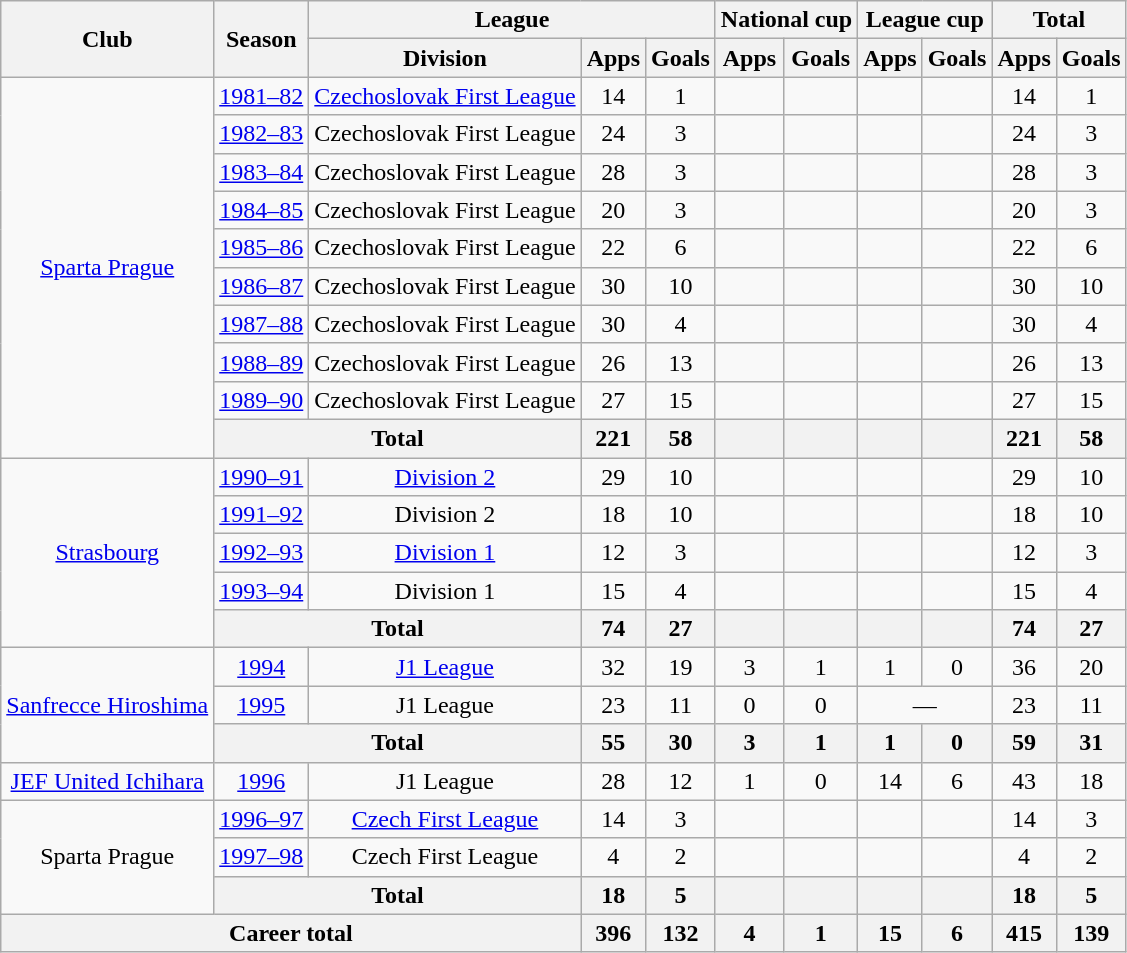<table class="wikitable" style="text-align:center">
<tr>
<th rowspan="2">Club</th>
<th rowspan="2">Season</th>
<th colspan="3">League</th>
<th colspan="2">National cup</th>
<th colspan="2">League cup</th>
<th colspan="2">Total</th>
</tr>
<tr>
<th>Division</th>
<th>Apps</th>
<th>Goals</th>
<th>Apps</th>
<th>Goals</th>
<th>Apps</th>
<th>Goals</th>
<th>Apps</th>
<th>Goals</th>
</tr>
<tr>
<td rowspan="10"><a href='#'>Sparta Prague</a></td>
<td><a href='#'>1981–82</a></td>
<td><a href='#'>Czechoslovak First League</a></td>
<td>14</td>
<td>1</td>
<td></td>
<td></td>
<td></td>
<td></td>
<td>14</td>
<td>1</td>
</tr>
<tr>
<td><a href='#'>1982–83</a></td>
<td>Czechoslovak First League</td>
<td>24</td>
<td>3</td>
<td></td>
<td></td>
<td></td>
<td></td>
<td>24</td>
<td>3</td>
</tr>
<tr>
<td><a href='#'>1983–84</a></td>
<td>Czechoslovak First League</td>
<td>28</td>
<td>3</td>
<td></td>
<td></td>
<td></td>
<td></td>
<td>28</td>
<td>3</td>
</tr>
<tr>
<td><a href='#'>1984–85</a></td>
<td>Czechoslovak First League</td>
<td>20</td>
<td>3</td>
<td></td>
<td></td>
<td></td>
<td></td>
<td>20</td>
<td>3</td>
</tr>
<tr>
<td><a href='#'>1985–86</a></td>
<td>Czechoslovak First League</td>
<td>22</td>
<td>6</td>
<td></td>
<td></td>
<td></td>
<td></td>
<td>22</td>
<td>6</td>
</tr>
<tr>
<td><a href='#'>1986–87</a></td>
<td>Czechoslovak First League</td>
<td>30</td>
<td>10</td>
<td></td>
<td></td>
<td></td>
<td></td>
<td>30</td>
<td>10</td>
</tr>
<tr>
<td><a href='#'>1987–88</a></td>
<td>Czechoslovak First League</td>
<td>30</td>
<td>4</td>
<td></td>
<td></td>
<td></td>
<td></td>
<td>30</td>
<td>4</td>
</tr>
<tr>
<td><a href='#'>1988–89</a></td>
<td>Czechoslovak First League</td>
<td>26</td>
<td>13</td>
<td></td>
<td></td>
<td></td>
<td></td>
<td>26</td>
<td>13</td>
</tr>
<tr>
<td><a href='#'>1989–90</a></td>
<td>Czechoslovak First League</td>
<td>27</td>
<td>15</td>
<td></td>
<td></td>
<td></td>
<td></td>
<td>27</td>
<td>15</td>
</tr>
<tr>
<th colspan="2">Total</th>
<th>221</th>
<th>58</th>
<th></th>
<th></th>
<th></th>
<th></th>
<th>221</th>
<th>58</th>
</tr>
<tr>
<td rowspan="5"><a href='#'>Strasbourg</a></td>
<td><a href='#'>1990–91</a></td>
<td><a href='#'>Division 2</a></td>
<td>29</td>
<td>10</td>
<td></td>
<td></td>
<td></td>
<td></td>
<td>29</td>
<td>10</td>
</tr>
<tr>
<td><a href='#'>1991–92</a></td>
<td>Division 2</td>
<td>18</td>
<td>10</td>
<td></td>
<td></td>
<td></td>
<td></td>
<td>18</td>
<td>10</td>
</tr>
<tr>
<td><a href='#'>1992–93</a></td>
<td><a href='#'>Division 1</a></td>
<td>12</td>
<td>3</td>
<td></td>
<td></td>
<td></td>
<td></td>
<td>12</td>
<td>3</td>
</tr>
<tr>
<td><a href='#'>1993–94</a></td>
<td>Division 1</td>
<td>15</td>
<td>4</td>
<td></td>
<td></td>
<td></td>
<td></td>
<td>15</td>
<td>4</td>
</tr>
<tr>
<th colspan="2">Total</th>
<th>74</th>
<th>27</th>
<th></th>
<th></th>
<th></th>
<th></th>
<th>74</th>
<th>27</th>
</tr>
<tr>
<td rowspan="3"><a href='#'>Sanfrecce Hiroshima</a></td>
<td><a href='#'>1994</a></td>
<td><a href='#'>J1 League</a></td>
<td>32</td>
<td>19</td>
<td>3</td>
<td>1</td>
<td>1</td>
<td>0</td>
<td>36</td>
<td>20</td>
</tr>
<tr>
<td><a href='#'>1995</a></td>
<td>J1 League</td>
<td>23</td>
<td>11</td>
<td>0</td>
<td>0</td>
<td colspan="2">—</td>
<td>23</td>
<td>11</td>
</tr>
<tr>
<th colspan="2">Total</th>
<th>55</th>
<th>30</th>
<th>3</th>
<th>1</th>
<th>1</th>
<th>0</th>
<th>59</th>
<th>31</th>
</tr>
<tr>
<td><a href='#'>JEF United Ichihara</a></td>
<td><a href='#'>1996</a></td>
<td>J1 League</td>
<td>28</td>
<td>12</td>
<td>1</td>
<td>0</td>
<td>14</td>
<td>6</td>
<td>43</td>
<td>18</td>
</tr>
<tr>
<td rowspan="3">Sparta Prague</td>
<td><a href='#'>1996–97</a></td>
<td><a href='#'>Czech First League</a></td>
<td>14</td>
<td>3</td>
<td></td>
<td></td>
<td></td>
<td></td>
<td>14</td>
<td>3</td>
</tr>
<tr>
<td><a href='#'>1997–98</a></td>
<td>Czech First League</td>
<td>4</td>
<td>2</td>
<td></td>
<td></td>
<td></td>
<td></td>
<td>4</td>
<td>2</td>
</tr>
<tr>
<th colspan="2">Total</th>
<th>18</th>
<th>5</th>
<th></th>
<th></th>
<th></th>
<th></th>
<th>18</th>
<th>5</th>
</tr>
<tr>
<th colspan="3">Career total</th>
<th>396</th>
<th>132</th>
<th>4</th>
<th>1</th>
<th>15</th>
<th>6</th>
<th>415</th>
<th>139</th>
</tr>
</table>
